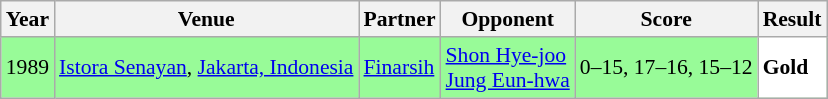<table class="sortable wikitable" style="font-size: 90%;">
<tr>
<th>Year</th>
<th>Venue</th>
<th>Partner</th>
<th>Opponent</th>
<th>Score</th>
<th>Result</th>
</tr>
<tr style="background:#98FB98">
<td align="center">1989</td>
<td align="left"><a href='#'>Istora Senayan</a>, <a href='#'>Jakarta, Indonesia</a></td>
<td align="left"> <a href='#'>Finarsih</a></td>
<td align="left"> <a href='#'>Shon Hye-joo</a> <br>  <a href='#'>Jung Eun-hwa</a></td>
<td align="left">0–15, 17–16, 15–12</td>
<td style="text-align:left; background:white"> <strong>Gold</strong></td>
</tr>
</table>
